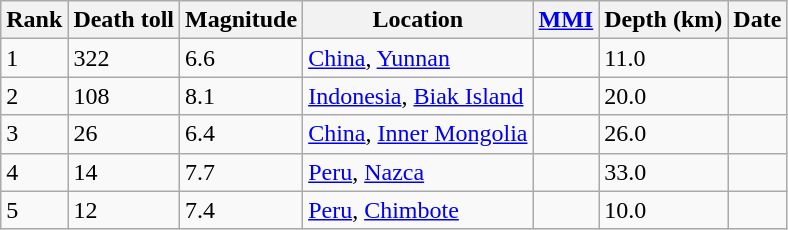<table class="sortable wikitable" style="font-size:100%;">
<tr>
<th>Rank</th>
<th>Death toll</th>
<th>Magnitude</th>
<th>Location</th>
<th><a href='#'>MMI</a></th>
<th>Depth (km)</th>
<th>Date</th>
</tr>
<tr>
<td>1</td>
<td>322</td>
<td>6.6</td>
<td> <a href='#'>China</a>, <a href='#'>Yunnan</a></td>
<td></td>
<td>11.0</td>
<td></td>
</tr>
<tr>
<td>2</td>
<td>108</td>
<td>8.1</td>
<td> <a href='#'>Indonesia</a>, <a href='#'>Biak Island</a></td>
<td></td>
<td>20.0</td>
<td></td>
</tr>
<tr>
<td>3</td>
<td>26</td>
<td>6.4</td>
<td> <a href='#'>China</a>, <a href='#'>Inner Mongolia</a></td>
<td></td>
<td>26.0</td>
<td></td>
</tr>
<tr>
<td>4</td>
<td>14</td>
<td>7.7</td>
<td> <a href='#'>Peru</a>, <a href='#'>Nazca</a></td>
<td></td>
<td>33.0</td>
<td></td>
</tr>
<tr>
<td>5</td>
<td>12</td>
<td>7.4</td>
<td> <a href='#'>Peru</a>, <a href='#'>Chimbote</a></td>
<td></td>
<td>10.0</td>
<td></td>
</tr>
</table>
